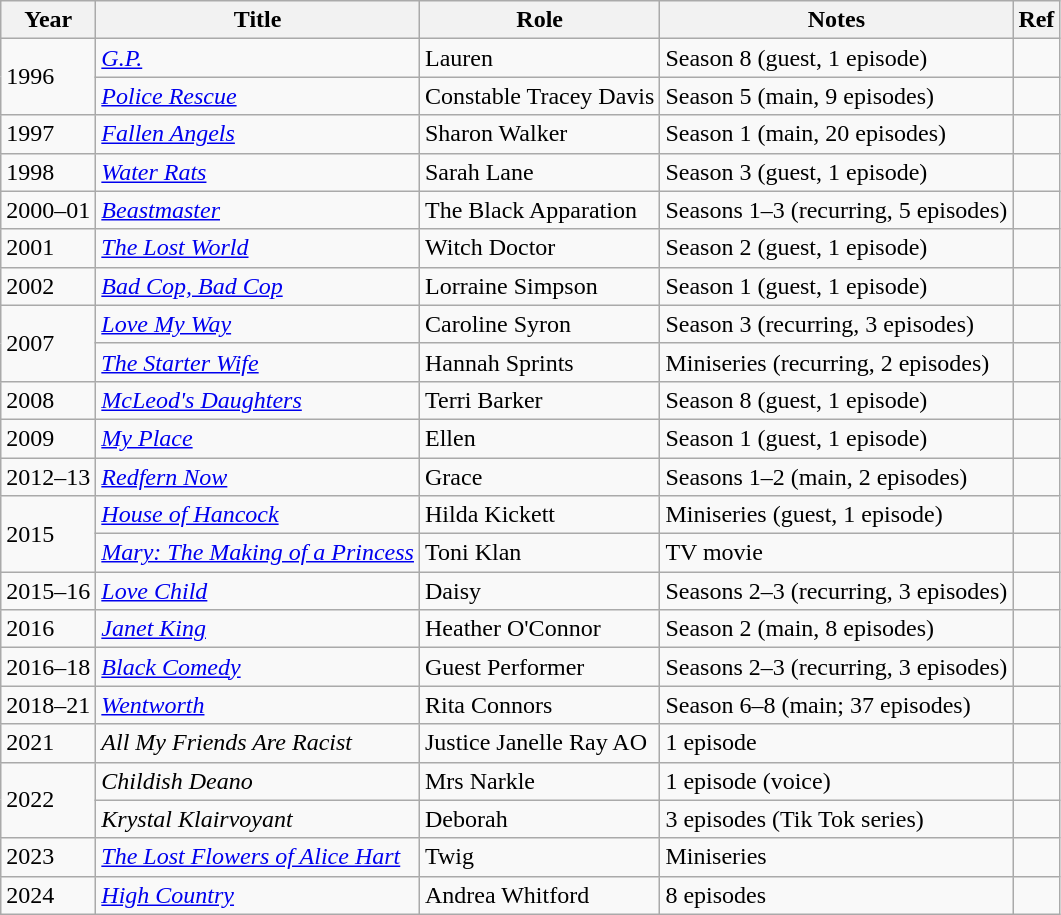<table class="wikitable sortable">
<tr>
<th>Year</th>
<th>Title</th>
<th>Role</th>
<th class="unsortable">Notes</th>
<th>Ref</th>
</tr>
<tr>
<td rowspan="2">1996</td>
<td><em><a href='#'>G.P.</a></em></td>
<td>Lauren</td>
<td>Season 8 (guest, 1 episode)</td>
<td></td>
</tr>
<tr>
<td><em><a href='#'>Police Rescue</a></em></td>
<td>Constable Tracey Davis</td>
<td>Season 5 (main, 9 episodes)</td>
<td></td>
</tr>
<tr>
<td>1997</td>
<td><em><a href='#'>Fallen Angels</a></em></td>
<td>Sharon Walker</td>
<td>Season 1 (main, 20 episodes)</td>
<td></td>
</tr>
<tr>
<td>1998</td>
<td><em><a href='#'>Water Rats</a></em></td>
<td>Sarah Lane</td>
<td>Season 3 (guest, 1 episode)</td>
<td></td>
</tr>
<tr>
<td>2000–01</td>
<td><em><a href='#'>Beastmaster</a></em></td>
<td>The Black Apparation</td>
<td>Seasons 1–3 (recurring, 5 episodes)</td>
<td></td>
</tr>
<tr>
<td>2001</td>
<td><em><a href='#'>The Lost World</a></em></td>
<td>Witch Doctor</td>
<td>Season 2 (guest, 1 episode)</td>
<td></td>
</tr>
<tr>
<td>2002</td>
<td><em><a href='#'>Bad Cop, Bad Cop</a></em></td>
<td>Lorraine Simpson</td>
<td>Season 1 (guest, 1 episode)</td>
<td></td>
</tr>
<tr>
<td rowspan="2">2007</td>
<td><em><a href='#'>Love My Way</a></em></td>
<td>Caroline Syron</td>
<td>Season 3 (recurring, 3 episodes)</td>
<td></td>
</tr>
<tr>
<td><em><a href='#'>The Starter Wife</a></em></td>
<td>Hannah Sprints</td>
<td>Miniseries (recurring, 2 episodes)</td>
<td></td>
</tr>
<tr>
<td>2008</td>
<td><em><a href='#'>McLeod's Daughters</a></em></td>
<td>Terri Barker</td>
<td>Season 8 (guest, 1 episode)</td>
<td></td>
</tr>
<tr>
<td>2009</td>
<td><em><a href='#'>My Place</a></em></td>
<td>Ellen</td>
<td>Season 1 (guest, 1 episode)</td>
<td></td>
</tr>
<tr>
<td>2012–13</td>
<td><em><a href='#'>Redfern Now</a></em></td>
<td>Grace</td>
<td>Seasons 1–2 (main, 2 episodes)</td>
<td></td>
</tr>
<tr>
<td rowspan="2">2015</td>
<td><em><a href='#'>House of Hancock</a></em></td>
<td>Hilda Kickett</td>
<td>Miniseries (guest, 1 episode)</td>
<td></td>
</tr>
<tr>
<td><em><a href='#'>Mary: The Making of a Princess</a></em></td>
<td>Toni Klan</td>
<td>TV movie</td>
<td></td>
</tr>
<tr>
<td>2015–16</td>
<td><em><a href='#'>Love Child</a></em></td>
<td>Daisy</td>
<td>Seasons 2–3 (recurring, 3 episodes)</td>
<td></td>
</tr>
<tr>
<td>2016</td>
<td><em><a href='#'>Janet King</a></em></td>
<td>Heather O'Connor</td>
<td>Season 2 (main, 8 episodes)</td>
<td></td>
</tr>
<tr>
<td>2016–18</td>
<td><em><a href='#'>Black Comedy</a></em></td>
<td>Guest Performer</td>
<td>Seasons 2–3 (recurring, 3 episodes)</td>
<td></td>
</tr>
<tr>
<td>2018–21</td>
<td><em><a href='#'>Wentworth</a></em></td>
<td>Rita Connors</td>
<td>Season 6–8 (main; 37 episodes)</td>
<td></td>
</tr>
<tr>
<td>2021</td>
<td><em>All My Friends Are Racist</em></td>
<td>Justice Janelle Ray AO</td>
<td>1 episode</td>
<td></td>
</tr>
<tr>
<td rowspan="2">2022</td>
<td><em>Childish Deano</em></td>
<td>Mrs Narkle</td>
<td>1 episode (voice)</td>
<td></td>
</tr>
<tr>
<td><em>Krystal Klairvoyant</em></td>
<td>Deborah</td>
<td>3 episodes (Tik Tok series)</td>
<td></td>
</tr>
<tr>
<td>2023</td>
<td><em><a href='#'>The Lost Flowers of Alice Hart</a></em></td>
<td>Twig</td>
<td>Miniseries</td>
<td></td>
</tr>
<tr>
<td>2024</td>
<td><em><a href='#'>High Country</a></em></td>
<td>Andrea Whitford</td>
<td>8 episodes</td>
<td></td>
</tr>
</table>
